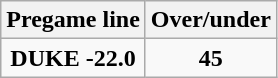<table class="wikitable">
<tr align="center">
<th style=>Pregame line</th>
<th style=>Over/under</th>
</tr>
<tr align="center">
<td><strong>DUKE -22.0</strong></td>
<td><strong>45</strong></td>
</tr>
</table>
